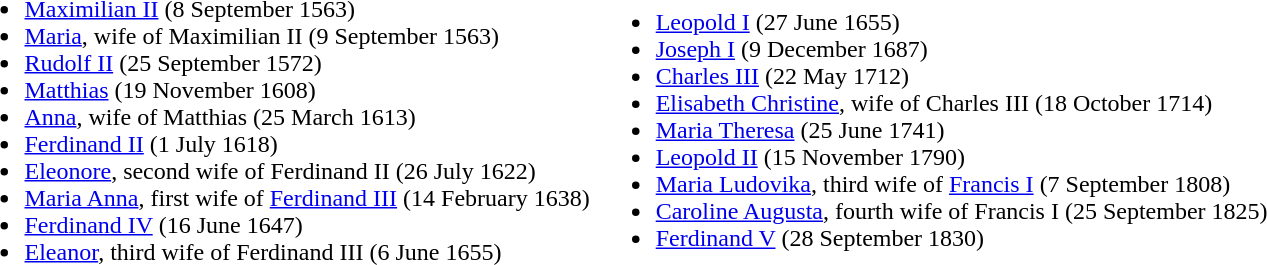<table>
<tr>
<td><br><ul><li><a href='#'>Maximilian II</a> (8 September 1563)</li><li><a href='#'>Maria</a>, wife of Maximilian II (9 September 1563)</li><li><a href='#'>Rudolf II</a> (25 September 1572)</li><li><a href='#'>Matthias</a> (19 November 1608)</li><li><a href='#'>Anna</a>, wife of Matthias (25 March 1613)</li><li><a href='#'>Ferdinand II</a> (1 July 1618)</li><li><a href='#'>Eleonore</a>, second wife of Ferdinand II (26 July 1622)</li><li><a href='#'>Maria Anna</a>, first wife of <a href='#'>Ferdinand III</a> (14 February 1638)</li><li><a href='#'>Ferdinand IV</a> (16 June 1647)</li><li><a href='#'>Eleanor</a>, third wife of Ferdinand III (6 June 1655)</li></ul></td>
<td><br><ul><li><a href='#'>Leopold I</a> (27 June 1655)</li><li><a href='#'>Joseph I</a> (9 December 1687)</li><li><a href='#'>Charles III</a> (22 May 1712)</li><li><a href='#'>Elisabeth Christine</a>, wife of Charles III (18 October 1714)</li><li><a href='#'>Maria Theresa</a> (25 June 1741)</li><li><a href='#'>Leopold II</a> (15 November 1790)</li><li><a href='#'>Maria Ludovika</a>, third wife of <a href='#'>Francis I</a> (7 September 1808)</li><li><a href='#'>Caroline Augusta</a>,  fourth wife of Francis I (25 September 1825)</li><li><a href='#'>Ferdinand V</a> (28 September 1830)</li></ul></td>
</tr>
</table>
